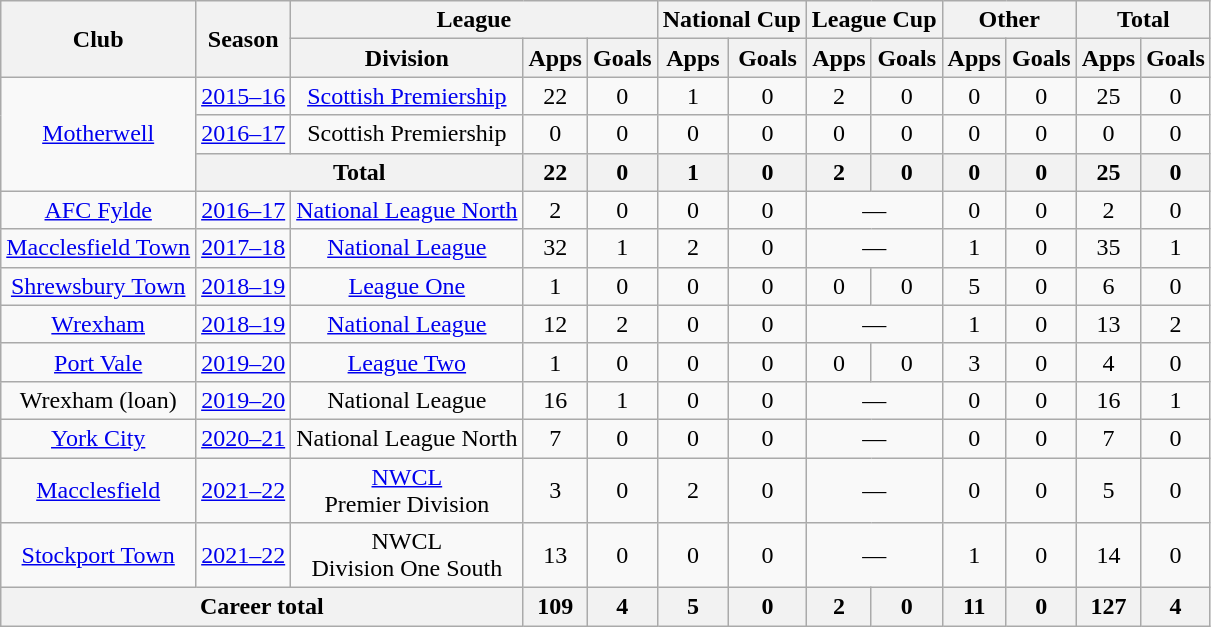<table class="wikitable" style="text-align: center;">
<tr>
<th rowspan="2">Club</th>
<th rowspan="2">Season</th>
<th colspan="3">League</th>
<th colspan="2">National Cup</th>
<th colspan="2">League Cup</th>
<th colspan="2">Other</th>
<th colspan="2">Total</th>
</tr>
<tr>
<th>Division</th>
<th>Apps</th>
<th>Goals</th>
<th>Apps</th>
<th>Goals</th>
<th>Apps</th>
<th>Goals</th>
<th>Apps</th>
<th>Goals</th>
<th>Apps</th>
<th>Goals</th>
</tr>
<tr>
<td rowspan="3"><a href='#'>Motherwell</a></td>
<td><a href='#'>2015–16</a></td>
<td><a href='#'>Scottish Premiership</a></td>
<td>22</td>
<td>0</td>
<td>1</td>
<td>0</td>
<td>2</td>
<td>0</td>
<td>0</td>
<td>0</td>
<td>25</td>
<td>0</td>
</tr>
<tr>
<td><a href='#'>2016–17</a></td>
<td>Scottish Premiership</td>
<td>0</td>
<td>0</td>
<td>0</td>
<td>0</td>
<td>0</td>
<td>0</td>
<td>0</td>
<td>0</td>
<td>0</td>
<td>0</td>
</tr>
<tr>
<th colspan="2">Total</th>
<th>22</th>
<th>0</th>
<th>1</th>
<th>0</th>
<th>2</th>
<th>0</th>
<th>0</th>
<th>0</th>
<th>25</th>
<th>0</th>
</tr>
<tr>
<td><a href='#'>AFC Fylde</a></td>
<td><a href='#'>2016–17</a></td>
<td><a href='#'>National League North</a></td>
<td>2</td>
<td>0</td>
<td>0</td>
<td>0</td>
<td colspan=2>—</td>
<td>0</td>
<td>0</td>
<td>2</td>
<td>0</td>
</tr>
<tr>
<td><a href='#'>Macclesfield Town</a></td>
<td><a href='#'>2017–18</a></td>
<td><a href='#'>National League</a></td>
<td>32</td>
<td>1</td>
<td>2</td>
<td>0</td>
<td colspan=2>—</td>
<td>1</td>
<td>0</td>
<td>35</td>
<td>1</td>
</tr>
<tr>
<td><a href='#'>Shrewsbury Town</a></td>
<td><a href='#'>2018–19</a></td>
<td><a href='#'>League One</a></td>
<td>1</td>
<td>0</td>
<td>0</td>
<td>0</td>
<td>0</td>
<td>0</td>
<td>5</td>
<td>0</td>
<td>6</td>
<td>0</td>
</tr>
<tr>
<td><a href='#'>Wrexham</a></td>
<td><a href='#'>2018–19</a></td>
<td><a href='#'>National League</a></td>
<td>12</td>
<td>2</td>
<td>0</td>
<td>0</td>
<td colspan=2>—</td>
<td>1</td>
<td>0</td>
<td>13</td>
<td>2</td>
</tr>
<tr>
<td><a href='#'>Port Vale</a></td>
<td><a href='#'>2019–20</a></td>
<td><a href='#'>League Two</a></td>
<td>1</td>
<td>0</td>
<td>0</td>
<td>0</td>
<td>0</td>
<td>0</td>
<td>3</td>
<td>0</td>
<td>4</td>
<td>0</td>
</tr>
<tr>
<td>Wrexham (loan)</td>
<td><a href='#'>2019–20</a></td>
<td>National League</td>
<td>16</td>
<td>1</td>
<td>0</td>
<td>0</td>
<td colspan=2>—</td>
<td>0</td>
<td>0</td>
<td>16</td>
<td>1</td>
</tr>
<tr>
<td><a href='#'>York City</a></td>
<td><a href='#'>2020–21</a></td>
<td>National League North</td>
<td>7</td>
<td>0</td>
<td>0</td>
<td>0</td>
<td colspan="2">—</td>
<td>0</td>
<td>0</td>
<td>7</td>
<td>0</td>
</tr>
<tr>
<td><a href='#'>Macclesfield</a></td>
<td><a href='#'>2021–22</a></td>
<td><a href='#'>NWCL</a><br>Premier Division</td>
<td>3</td>
<td>0</td>
<td>2</td>
<td>0</td>
<td colspan=2>—</td>
<td>0</td>
<td>0</td>
<td>5</td>
<td>0</td>
</tr>
<tr>
<td><a href='#'>Stockport Town</a></td>
<td><a href='#'>2021–22</a></td>
<td>NWCL<br>Division One South</td>
<td>13</td>
<td>0</td>
<td>0</td>
<td>0</td>
<td colspan=2>—</td>
<td>1</td>
<td>0</td>
<td>14</td>
<td>0</td>
</tr>
<tr>
<th colspan="3">Career total</th>
<th>109</th>
<th>4</th>
<th>5</th>
<th>0</th>
<th>2</th>
<th>0</th>
<th>11</th>
<th>0</th>
<th>127</th>
<th>4</th>
</tr>
</table>
